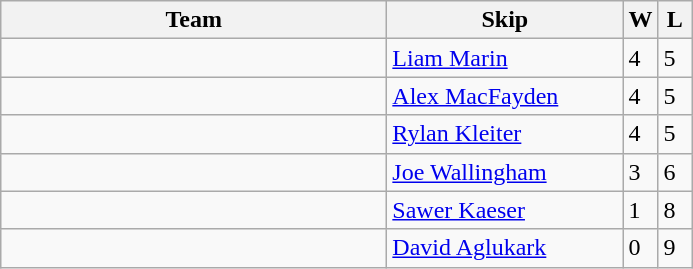<table class="wikitable">
<tr>
<th width=250>Team</th>
<th width=150>Skip</th>
<th width=15>W</th>
<th width=15>L</th>
</tr>
<tr>
<td></td>
<td><a href='#'>Liam Marin</a></td>
<td>4</td>
<td>5</td>
</tr>
<tr>
<td></td>
<td><a href='#'>Alex MacFayden</a></td>
<td>4</td>
<td>5</td>
</tr>
<tr>
<td></td>
<td><a href='#'>Rylan Kleiter</a></td>
<td>4</td>
<td>5</td>
</tr>
<tr>
<td></td>
<td><a href='#'>Joe Wallingham</a></td>
<td>3</td>
<td>6</td>
</tr>
<tr>
<td></td>
<td><a href='#'>Sawer Kaeser</a></td>
<td>1</td>
<td>8</td>
</tr>
<tr>
<td></td>
<td><a href='#'>David Aglukark</a></td>
<td>0</td>
<td>9</td>
</tr>
</table>
